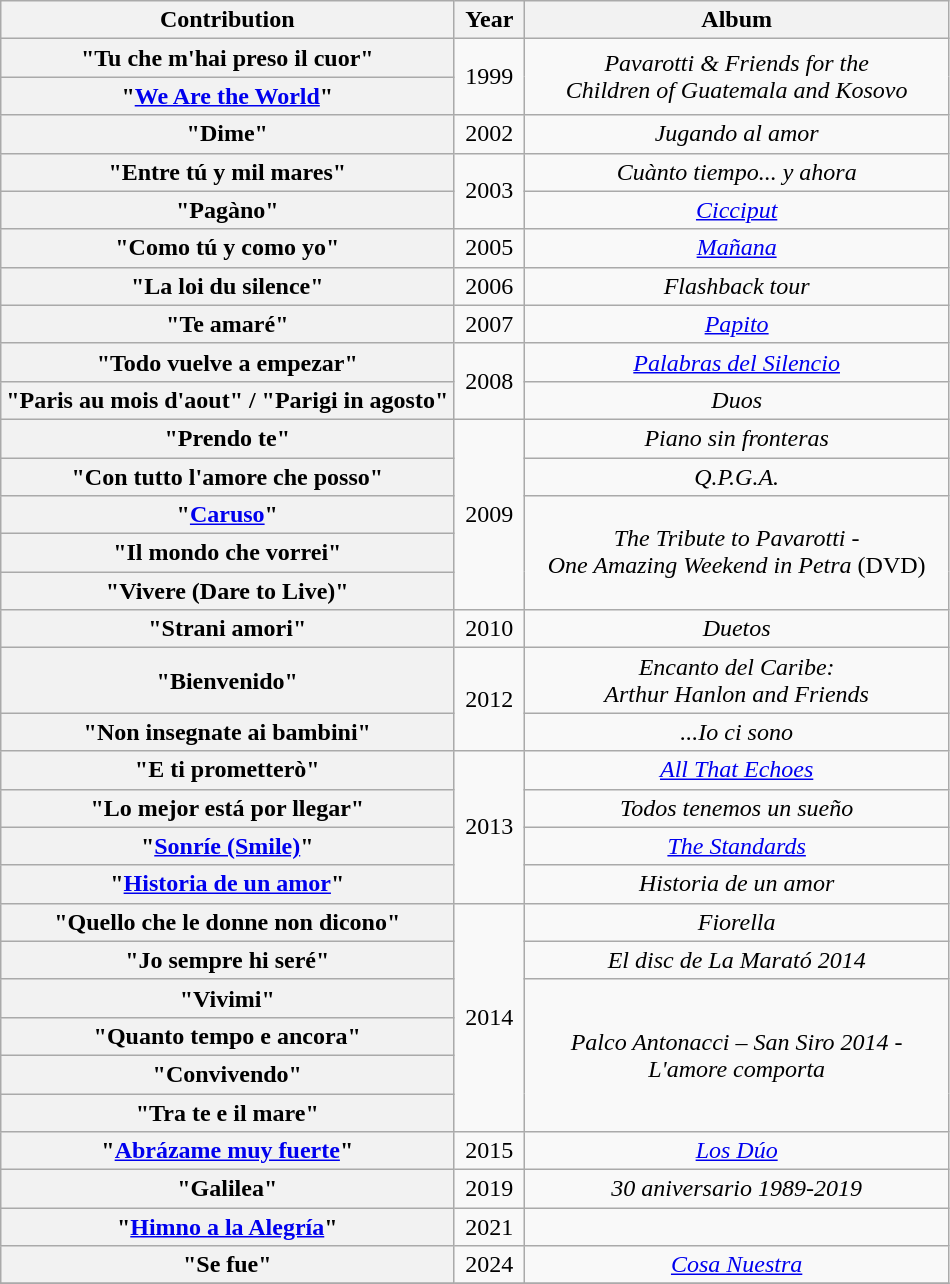<table class="wikitable plainrowheaders" style="text-align:center;" border="1">
<tr>
<th scope="col">Contribution</th>
<th scope="col" style="width:40px;">Year</th>
<th scope="col" style="width:275px;">Album</th>
</tr>
<tr>
<th scope="row">"Tu che m'hai preso il cuor"<br></th>
<td rowspan="2">1999</td>
<td rowspan="2"><em>Pavarotti & Friends for the<br>Children of Guatemala and Kosovo</em></td>
</tr>
<tr>
<th scope="row">"<a href='#'>We Are the World</a>"<br></th>
</tr>
<tr>
<th scope="row">"Dime"<br></th>
<td>2002</td>
<td><em>Jugando al amor</em></td>
</tr>
<tr>
<th scope="row">"Entre tú y mil mares"<br></th>
<td rowspan="2">2003</td>
<td><em>Cuànto tiempo... y ahora</em></td>
</tr>
<tr>
<th scope="row">"Pagàno"<br></th>
<td><em><a href='#'>Cicciput</a></em></td>
</tr>
<tr>
<th scope="row">"Como tú y como yo"<br></th>
<td>2005</td>
<td><em><a href='#'>Mañana</a></em></td>
</tr>
<tr>
<th scope="row">"La loi du silence"<br></th>
<td>2006</td>
<td><em>Flashback tour</em> </td>
</tr>
<tr>
<th scope="row">"Te amaré"<br></th>
<td>2007</td>
<td><em><a href='#'>Papito</a></em></td>
</tr>
<tr>
<th scope="row">"Todo vuelve a empezar"<br></th>
<td rowspan="2">2008</td>
<td><em><a href='#'>Palabras del Silencio</a></em></td>
</tr>
<tr>
<th scope="row">"Paris au mois d'aout" / "Parigi in agosto"<br></th>
<td><em>Duos</em></td>
</tr>
<tr>
<th scope="row">"Prendo te"<br></th>
<td rowspan="5">2009</td>
<td><em>Piano sin fronteras</em></td>
</tr>
<tr>
<th scope="row">"Con tutto l'amore che posso"<br></th>
<td><em>Q.P.G.A.</em></td>
</tr>
<tr>
<th scope="row">"<a href='#'>Caruso</a>"<br></th>
<td rowspan="3"><em>The Tribute to Pavarotti -<br>One Amazing Weekend in Petra</em> (DVD)</td>
</tr>
<tr>
<th scope="row">"Il mondo che vorrei"<br></th>
</tr>
<tr>
<th scope="row">"Vivere (Dare to Live)"<br></th>
</tr>
<tr>
<th scope="row">"Strani amori"<br></th>
<td>2010</td>
<td><em>Duetos</em></td>
</tr>
<tr>
<th scope="row">"Bienvenido"<br></th>
<td rowspan="2">2012</td>
<td><em>Encanto del Caribe:<br>Arthur Hanlon and Friends</em></td>
</tr>
<tr>
<th scope="row">"Non insegnate ai bambini" </th>
<td><em>...Io ci sono</em></td>
</tr>
<tr>
<th scope="row">"E ti prometterò"<br></th>
<td rowspan="4">2013</td>
<td><em><a href='#'>All That Echoes</a></em></td>
</tr>
<tr>
<th scope="row">"Lo mejor está por llegar"<br></th>
<td><em>Todos tenemos un sueño</em></td>
</tr>
<tr>
<th scope="row">"<a href='#'>Sonríe (Smile)</a>"<br></th>
<td><em><a href='#'>The Standards</a></em></td>
</tr>
<tr>
<th scope="row">"<a href='#'>Historia de un amor</a>"<br></th>
<td><em>Historia de un amor</em></td>
</tr>
<tr>
<th scope="row">"Quello che le donne non dicono"<br></th>
<td rowspan="6">2014</td>
<td><em>Fiorella</em></td>
</tr>
<tr>
<th scope="row">"Jo sempre hi seré"</th>
<td><em>El disc de La Marató 2014</em></td>
</tr>
<tr>
<th scope="row">"Vivimi"<br></th>
<td rowspan="4"><em>Palco Antonacci – San Siro 2014 - L'amore comporta</em></td>
</tr>
<tr>
<th scope="row">"Quanto tempo e ancora"<br></th>
</tr>
<tr>
<th scope="row">"Convivendo"<br></th>
</tr>
<tr>
<th scope="row">"Tra te e il mare"<br></th>
</tr>
<tr>
<th scope="row">"<a href='#'>Abrázame muy fuerte</a>"<br></th>
<td>2015</td>
<td><em><a href='#'>Los Dúo</a></em></td>
</tr>
<tr>
<th scope="row">"Galilea"<br></th>
<td>2019</td>
<td><em>30 aniversario 1989-2019</em></td>
</tr>
<tr>
<th scope="row">"<a href='#'>Himno a la Alegría</a>"<br></th>
<td>2021</td>
<td></td>
</tr>
<tr>
<th scope="row">"Se fue"<br></th>
<td>2024</td>
<td><em><a href='#'>Cosa Nuestra</a></em></td>
</tr>
<tr>
</tr>
</table>
